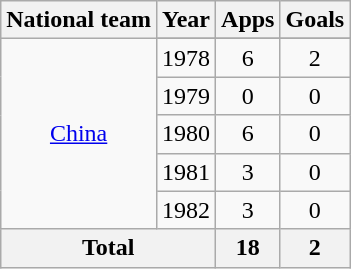<table class="wikitable" style="text-align:center">
<tr>
<th>National team</th>
<th>Year</th>
<th>Apps</th>
<th>Goals</th>
</tr>
<tr>
<td rowspan="6"><a href='#'>China</a></td>
</tr>
<tr>
<td>1978</td>
<td>6</td>
<td>2</td>
</tr>
<tr>
<td>1979</td>
<td>0</td>
<td>0</td>
</tr>
<tr>
<td>1980</td>
<td>6</td>
<td>0</td>
</tr>
<tr>
<td>1981</td>
<td>3</td>
<td>0</td>
</tr>
<tr>
<td>1982</td>
<td>3</td>
<td>0</td>
</tr>
<tr>
<th colspan=2>Total</th>
<th>18</th>
<th>2</th>
</tr>
</table>
